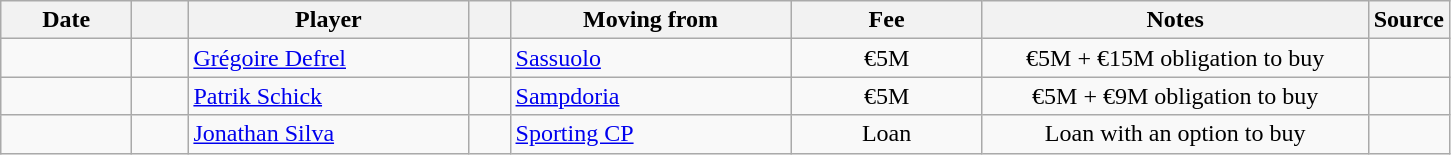<table class="wikitable sortable">
<tr>
<th style="width:80px;">Date</th>
<th style="width:30px;"></th>
<th style="width:180px;">Player</th>
<th style="width:20px;"></th>
<th style="width:180px;">Moving from</th>
<th style="width:120px;" class="unsortable">Fee</th>
<th style="width:250px;" class="unsortable">Notes</th>
<th style="width:20px;">Source</th>
</tr>
<tr>
<td></td>
<td align=center></td>
<td> <a href='#'>Grégoire Defrel</a></td>
<td align=center></td>
<td> <a href='#'>Sassuolo</a></td>
<td align=center>€5M</td>
<td align=center>€5M + €15M obligation to buy</td>
<td></td>
</tr>
<tr>
<td></td>
<td align=center></td>
<td> <a href='#'>Patrik Schick</a></td>
<td align=center></td>
<td> <a href='#'>Sampdoria</a></td>
<td align=center>€5M</td>
<td align=center>€5M + €9M obligation to buy</td>
<td></td>
</tr>
<tr>
<td></td>
<td align=center></td>
<td> <a href='#'>Jonathan Silva</a></td>
<td align=center></td>
<td> <a href='#'>Sporting CP</a></td>
<td align=center>Loan</td>
<td align=center>Loan with an option to buy</td>
<td></td>
</tr>
</table>
